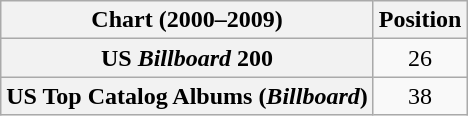<table class="wikitable sortable plainrowheaders" style="text-align:center">
<tr>
<th scope="col">Chart (2000–2009)</th>
<th scope="col">Position</th>
</tr>
<tr>
<th scope="row">US <em>Billboard</em> 200</th>
<td>26</td>
</tr>
<tr>
<th scope="row">US Top Catalog Albums (<em>Billboard</em>)</th>
<td>38</td>
</tr>
</table>
